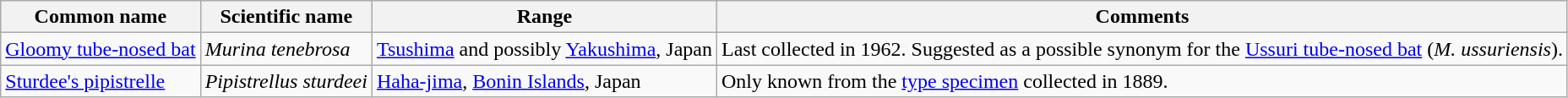<table class="wikitable sortable">
<tr>
<th>Common name</th>
<th>Scientific name</th>
<th>Range</th>
<th class="unsortable">Comments</th>
</tr>
<tr>
<td><a href='#'>Gloomy tube-nosed bat</a></td>
<td><em>Murina tenebrosa</em></td>
<td><a href='#'>Tsushima</a> and possibly <a href='#'>Yakushima</a>, Japan</td>
<td>Last collected in 1962. Suggested as a possible synonym for the <a href='#'>Ussuri tube-nosed bat</a> (<em>M. ussuriensis</em>).</td>
</tr>
<tr>
<td><a href='#'>Sturdee's pipistrelle</a></td>
<td><em>Pipistrellus sturdeei</em></td>
<td><a href='#'>Haha-jima</a>, <a href='#'>Bonin Islands</a>, Japan</td>
<td>Only known from the <a href='#'>type specimen</a> collected in 1889.</td>
</tr>
</table>
